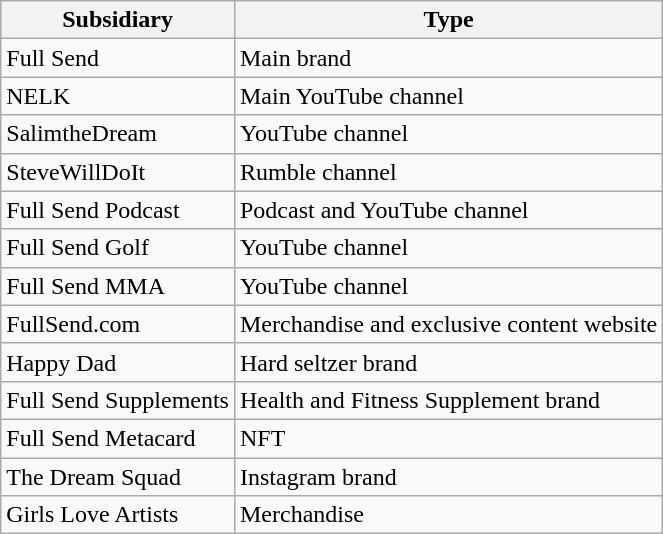<table class="wikitable sortable">
<tr>
<th>Subsidiary</th>
<th>Type</th>
</tr>
<tr>
<td>Full Send</td>
<td>Main brand</td>
</tr>
<tr>
<td>NELK</td>
<td>Main YouTube channel</td>
</tr>
<tr>
<td>SalimtheDream</td>
<td>YouTube channel</td>
</tr>
<tr>
<td>SteveWillDoIt</td>
<td>Rumble channel</td>
</tr>
<tr>
<td>Full Send Podcast</td>
<td>Podcast and YouTube channel</td>
</tr>
<tr>
<td>Full Send Golf</td>
<td>YouTube channel</td>
</tr>
<tr>
<td>Full Send MMA</td>
<td>YouTube channel</td>
</tr>
<tr>
<td>FullSend.com</td>
<td>Merchandise and exclusive content website</td>
</tr>
<tr>
<td>Happy Dad</td>
<td>Hard seltzer brand</td>
</tr>
<tr>
<td>Full Send Supplements</td>
<td>Health and Fitness Supplement brand</td>
</tr>
<tr>
<td>Full Send Metacard</td>
<td>NFT</td>
</tr>
<tr>
<td>The Dream Squad</td>
<td>Instagram brand</td>
</tr>
<tr>
<td>Girls Love Artists</td>
<td>Merchandise</td>
</tr>
</table>
